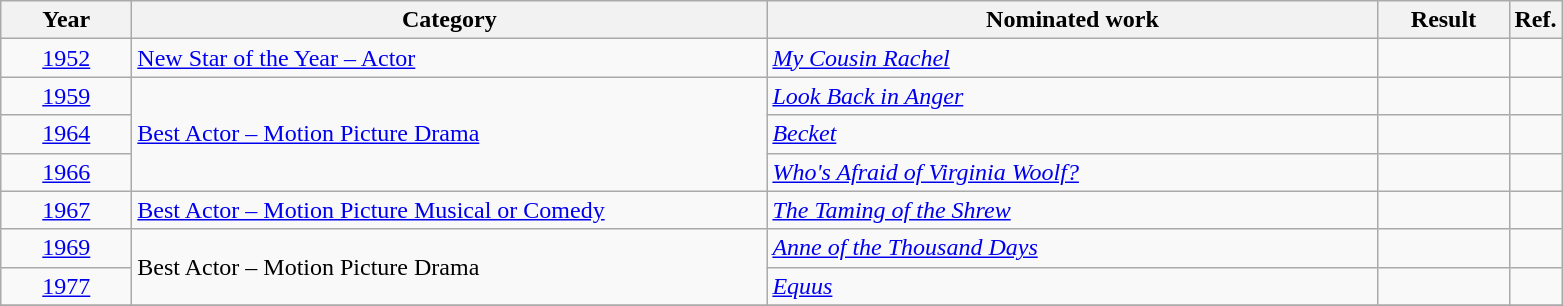<table class=wikitable>
<tr>
<th scope="col" style="width:5em;">Year</th>
<th scope="col" style="width:26em;">Category</th>
<th scope="col" style="width:25em;">Nominated work</th>
<th scope="col" style="width:5em;">Result</th>
<th>Ref.</th>
</tr>
<tr>
<td style="text-align:center;"><a href='#'>1952</a></td>
<td><a href='#'>New Star of the Year – Actor</a></td>
<td><em><a href='#'>My Cousin Rachel</a></em></td>
<td></td>
<td></td>
</tr>
<tr>
<td style="text-align:center;"><a href='#'>1959</a></td>
<td rowspan=3><a href='#'>Best Actor – Motion Picture Drama</a></td>
<td><em><a href='#'>Look Back in Anger</a></em></td>
<td></td>
<td></td>
</tr>
<tr>
<td style="text-align:center;"><a href='#'>1964</a></td>
<td><em><a href='#'>Becket</a></em></td>
<td></td>
<td></td>
</tr>
<tr>
<td style="text-align:center;"><a href='#'>1966</a></td>
<td><em><a href='#'>Who's Afraid of Virginia Woolf?</a></em></td>
<td></td>
<td></td>
</tr>
<tr>
<td style="text-align:center;"><a href='#'>1967</a></td>
<td><a href='#'>Best Actor – Motion Picture Musical or Comedy</a></td>
<td><em><a href='#'>The Taming of the Shrew</a></em></td>
<td></td>
<td></td>
</tr>
<tr>
<td style="text-align:center;"><a href='#'>1969</a></td>
<td rowspan=2>Best Actor – Motion Picture Drama</td>
<td><em><a href='#'>Anne of the Thousand Days</a></em></td>
<td></td>
<td></td>
</tr>
<tr>
<td style="text-align:center;"><a href='#'>1977</a></td>
<td><em><a href='#'>Equus</a></em></td>
<td></td>
<td></td>
</tr>
<tr>
</tr>
</table>
